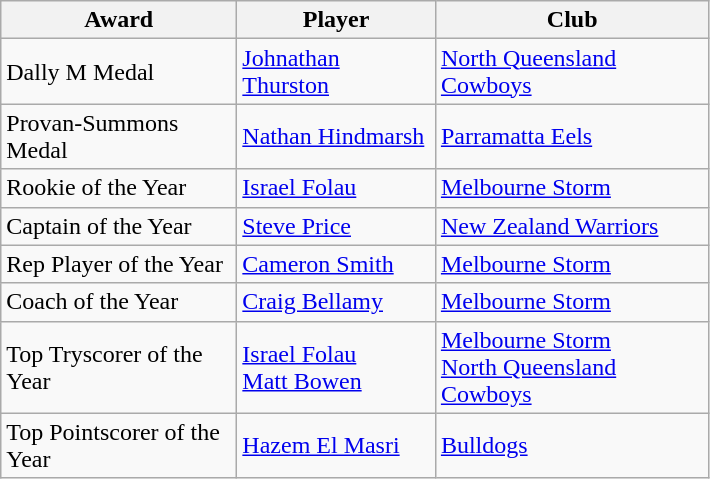<table class="wikitable">
<tr>
<th width=150>Award</th>
<th style="width:125px;" abbr="Player">Player</th>
<th style="width:175px;" abbr="Club">Club</th>
</tr>
<tr>
<td>Dally M Medal</td>
<td><a href='#'>Johnathan Thurston</a></td>
<td><a href='#'>North Queensland Cowboys</a></td>
</tr>
<tr>
<td>Provan-Summons Medal</td>
<td><a href='#'>Nathan Hindmarsh</a></td>
<td><a href='#'>Parramatta Eels</a></td>
</tr>
<tr>
<td>Rookie of the Year</td>
<td><a href='#'>Israel Folau</a></td>
<td><a href='#'>Melbourne Storm</a></td>
</tr>
<tr>
<td>Captain of the Year</td>
<td><a href='#'>Steve Price</a></td>
<td><a href='#'>New Zealand Warriors</a></td>
</tr>
<tr>
<td>Rep Player of the Year</td>
<td><a href='#'>Cameron Smith</a></td>
<td><a href='#'>Melbourne Storm</a></td>
</tr>
<tr>
<td>Coach of the Year</td>
<td><a href='#'>Craig Bellamy</a></td>
<td><a href='#'>Melbourne Storm</a></td>
</tr>
<tr>
<td>Top Tryscorer of the Year</td>
<td><a href='#'>Israel Folau</a><br><a href='#'>Matt Bowen</a></td>
<td><a href='#'>Melbourne Storm</a><br><a href='#'>North Queensland Cowboys</a></td>
</tr>
<tr>
<td>Top Pointscorer of the Year</td>
<td><a href='#'>Hazem El Masri</a></td>
<td><a href='#'>Bulldogs</a></td>
</tr>
</table>
